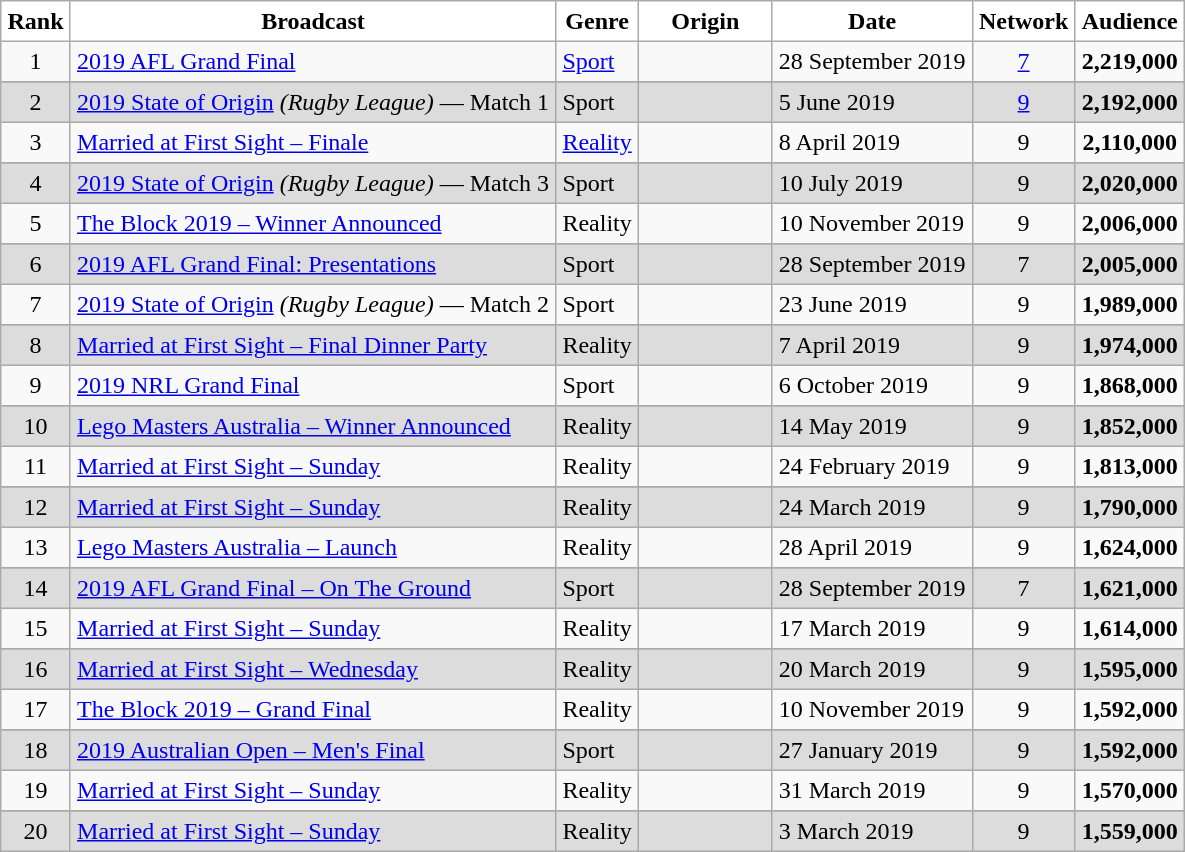<table border="1" cellpadding="4" cel lspacing="0" style="border:1px solid #aaa; border-collapse:collapse">
<tr bgcolor="white">
<th><strong>Rank</strong></th>
<th><strong>Broadcast</strong></th>
<th><strong>Genre</strong></th>
<th><strong>Origin</strong></th>
<th><strong>Date</strong></th>
<th><strong>Network</strong></th>
<th><strong>Audience</strong></th>
</tr>
<tr bgcolor="#f9f9f9">
<td align="center">1</td>
<td><a href='#'>2019 AFL Grand Final</a></td>
<td><a href='#'>Sport</a></td>
<td style="width: 60pt;" align="center"></td>
<td>28 September 2019</td>
<td align="center"><a href='#'>7</a></td>
<th>2,219,000</th>
</tr>
<tr>
</tr>
<tr bgcolor=gainsboro>
<td align="center">2</td>
<td><a href='#'>2019 State of Origin</a> <em>(Rugby League)</em> — Match 1</td>
<td>Sport</td>
<td align="center"></td>
<td>5 June 2019</td>
<td align="center"><a href='#'>9</a></td>
<th>2,192,000</th>
</tr>
<tr bgcolor="#f9f9f9">
<td align="center">3</td>
<td><a href='#'>Married at First Sight – Finale</a></td>
<td><a href='#'>Reality</a></td>
<td align="center"></td>
<td>8 April 2019</td>
<td align="center">9</td>
<th>2,110,000</th>
</tr>
<tr>
</tr>
<tr bgcolor=gainsboro>
<td align="center">4</td>
<td><a href='#'>2019 State of Origin</a> <em>(Rugby League)</em> — Match 3</td>
<td>Sport</td>
<td align="center"></td>
<td>10 July 2019</td>
<td align="center">9</td>
<th>2,020,000</th>
</tr>
<tr bgcolor="#f9f9f9">
<td align="center">5</td>
<td><a href='#'>The Block 2019 – Winner Announced</a></td>
<td>Reality</td>
<td align="center"></td>
<td>10 November 2019</td>
<td align="center">9</td>
<th>2,006,000</th>
</tr>
<tr>
</tr>
<tr bgcolor=gainsboro>
<td align="center">6</td>
<td><a href='#'>2019 AFL Grand Final: Presentations</a></td>
<td>Sport</td>
<td align="center"></td>
<td>28 September 2019</td>
<td align="center">7</td>
<th>2,005,000</th>
</tr>
<tr bgcolor="#f9f9f9">
<td align="center">7</td>
<td><a href='#'>2019 State of Origin</a> <em>(Rugby League)</em> — Match 2</td>
<td>Sport</td>
<td align="center"></td>
<td>23 June 2019</td>
<td align="center">9</td>
<th>1,989,000</th>
</tr>
<tr>
</tr>
<tr bgcolor=gainsboro>
<td align="center">8</td>
<td><a href='#'>Married at First Sight – Final Dinner Party</a></td>
<td>Reality</td>
<td align="center"></td>
<td>7 April 2019</td>
<td align="center">9</td>
<th>1,974,000</th>
</tr>
<tr bgcolor="#f9f9f9">
<td align="center">9</td>
<td><a href='#'>2019 NRL Grand Final</a></td>
<td>Sport</td>
<td align="center"></td>
<td>6 October 2019</td>
<td align="center">9</td>
<th>1,868,000</th>
</tr>
<tr>
</tr>
<tr bgcolor=gainsboro>
<td align="center">10</td>
<td><a href='#'>Lego Masters Australia – Winner Announced</a></td>
<td>Reality</td>
<td align="center"></td>
<td>14 May 2019</td>
<td align="center">9</td>
<th>1,852,000</th>
</tr>
<tr bgcolor="#f9f9f9">
<td align="center">11</td>
<td><a href='#'>Married at First Sight – Sunday</a></td>
<td>Reality</td>
<td align="center"></td>
<td>24 February 2019</td>
<td align="center">9</td>
<th>1,813,000</th>
</tr>
<tr>
</tr>
<tr bgcolor=gainsboro>
<td align="center">12</td>
<td><a href='#'>Married at First Sight – Sunday</a></td>
<td>Reality</td>
<td align="center"></td>
<td>24 March 2019</td>
<td align="center">9</td>
<th>1,790,000</th>
</tr>
<tr bgcolor="#f9f9f9">
<td align="center">13</td>
<td><a href='#'>Lego Masters Australia – Launch</a></td>
<td>Reality</td>
<td align="center"></td>
<td>28 April 2019</td>
<td align="center">9</td>
<th>1,624,000</th>
</tr>
<tr>
</tr>
<tr bgcolor=gainsboro>
<td align="center">14</td>
<td><a href='#'>2019 AFL Grand Final – On The Ground</a></td>
<td>Sport</td>
<td align="center"></td>
<td>28 September 2019</td>
<td align="center">7</td>
<th>1,621,000</th>
</tr>
<tr bgcolor="#f9f9f9">
<td align="center">15</td>
<td><a href='#'>Married at First Sight – Sunday</a></td>
<td>Reality</td>
<td align="center"></td>
<td>17 March 2019</td>
<td align="center">9</td>
<th>1,614,000</th>
</tr>
<tr>
</tr>
<tr bgcolor=gainsboro>
<td align="center">16</td>
<td><a href='#'>Married at First Sight – Wednesday</a></td>
<td>Reality</td>
<td align="center"></td>
<td>20 March 2019</td>
<td align="center">9</td>
<th>1,595,000</th>
</tr>
<tr bgcolor="#f9f9f9">
<td align="center">17</td>
<td><a href='#'>The Block 2019 – Grand Final</a></td>
<td>Reality</td>
<td align="center"></td>
<td>10 November 2019</td>
<td align="center">9</td>
<th>1,592,000</th>
</tr>
<tr>
</tr>
<tr bgcolor=gainsboro>
<td align="center">18</td>
<td><a href='#'>2019 Australian Open – Men's Final</a></td>
<td>Sport</td>
<td align="center"></td>
<td>27 January 2019</td>
<td align="center">9</td>
<th>1,592,000</th>
</tr>
<tr bgcolor="#f9f9f9">
<td align="center">19</td>
<td><a href='#'>Married at First Sight – Sunday</a></td>
<td>Reality</td>
<td align="center"></td>
<td>31 March 2019</td>
<td align="center">9</td>
<th>1,570,000</th>
</tr>
<tr>
</tr>
<tr bgcolor=gainsboro>
<td align="center">20</td>
<td><a href='#'>Married at First Sight – Sunday</a></td>
<td>Reality</td>
<td align="center"></td>
<td>3 March 2019</td>
<td align="center">9</td>
<th>1,559,000</th>
</tr>
</table>
